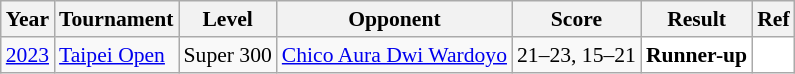<table class="sortable wikitable" style="font-size: 90%">
<tr>
<th>Year</th>
<th>Tournament</th>
<th>Level</th>
<th>Opponent</th>
<th>Score</th>
<th>Result</th>
<th>Ref</th>
</tr>
<tr>
<td align="center"><a href='#'>2023</a></td>
<td align="left"><a href='#'>Taipei Open</a></td>
<td align="left">Super 300</td>
<td align="left"> <a href='#'>Chico Aura Dwi Wardoyo</a></td>
<td align="left">21–23, 15–21</td>
<td style="text-align:left; background:white"> <strong>Runner-up</strong></td>
<td style="text-align:center; background:white"></td>
</tr>
</table>
